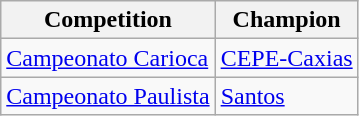<table class="wikitable">
<tr>
<th>Competition</th>
<th>Champion</th>
</tr>
<tr>
<td><a href='#'>Campeonato Carioca</a></td>
<td><a href='#'>CEPE-Caxias</a></td>
</tr>
<tr>
<td><a href='#'>Campeonato Paulista</a></td>
<td><a href='#'>Santos</a></td>
</tr>
</table>
